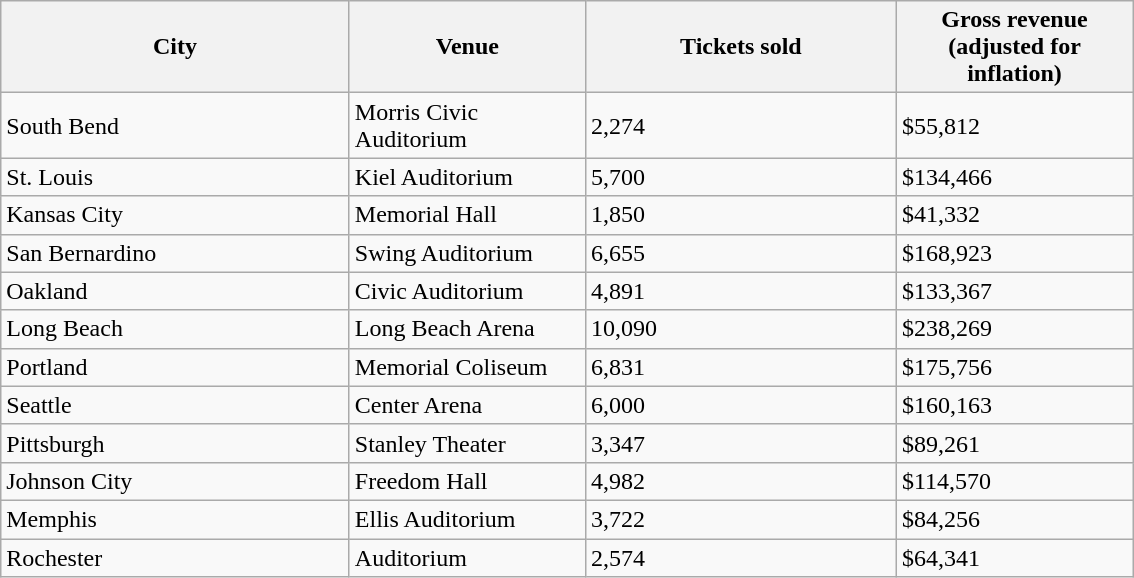<table class="wikitable">
<tr>
<th style="width:225px;">City</th>
<th style="width:150px;">Venue</th>
<th style="width:200px;">Tickets sold</th>
<th style="width:150px;">Gross revenue (adjusted for inflation)</th>
</tr>
<tr>
<td>South Bend</td>
<td>Morris Civic Auditorium</td>
<td>2,274</td>
<td>$55,812</td>
</tr>
<tr>
<td>St. Louis</td>
<td>Kiel Auditorium</td>
<td>5,700</td>
<td>$134,466</td>
</tr>
<tr>
<td>Kansas City</td>
<td>Memorial Hall</td>
<td>1,850</td>
<td>$41,332</td>
</tr>
<tr>
<td>San Bernardino</td>
<td>Swing Auditorium</td>
<td>6,655</td>
<td>$168,923</td>
</tr>
<tr>
<td>Oakland</td>
<td>Civic Auditorium</td>
<td>4,891</td>
<td>$133,367</td>
</tr>
<tr>
<td>Long Beach</td>
<td>Long Beach Arena</td>
<td>10,090</td>
<td>$238,269</td>
</tr>
<tr>
<td>Portland</td>
<td>Memorial Coliseum</td>
<td>6,831</td>
<td>$175,756</td>
</tr>
<tr>
<td>Seattle</td>
<td>Center Arena</td>
<td>6,000</td>
<td>$160,163</td>
</tr>
<tr>
<td>Pittsburgh</td>
<td>Stanley Theater</td>
<td>3,347</td>
<td>$89,261</td>
</tr>
<tr>
<td>Johnson City</td>
<td>Freedom Hall</td>
<td>4,982</td>
<td>$114,570</td>
</tr>
<tr>
<td>Memphis</td>
<td>Ellis Auditorium</td>
<td>3,722</td>
<td>$84,256</td>
</tr>
<tr>
<td>Rochester</td>
<td>Auditorium</td>
<td>2,574</td>
<td>$64,341</td>
</tr>
</table>
